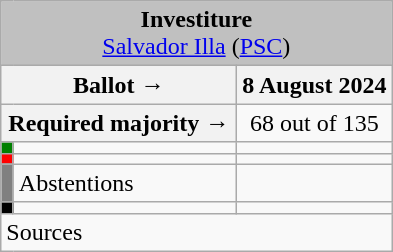<table class="wikitable" style="text-align:center;">
<tr>
<td colspan="4" align="center" bgcolor="#C0C0C0"><strong>Investiture</strong><br><a href='#'>Salvador Illa</a> (<a href='#'>PSC</a>)</td>
</tr>
<tr>
<th colspan="2" width="150px">Ballot →</th>
<th>8 August 2024</th>
</tr>
<tr>
<th colspan="2">Required majority →</th>
<td>68 out of 135 </td>
</tr>
<tr>
<th width="1px" style="background:green;"></th>
<td align="left"></td>
<td></td>
</tr>
<tr>
<th style="color:inherit;background:red;"></th>
<td align="left"></td>
<td></td>
</tr>
<tr>
<th style="color:inherit;background:gray;"></th>
<td align="left"><span>Abstentions</span></td>
<td></td>
</tr>
<tr>
<th style="color:inherit;background:black;"></th>
<td align="left"></td>
<td></td>
</tr>
<tr>
<td align="left" colspan="4">Sources</td>
</tr>
</table>
